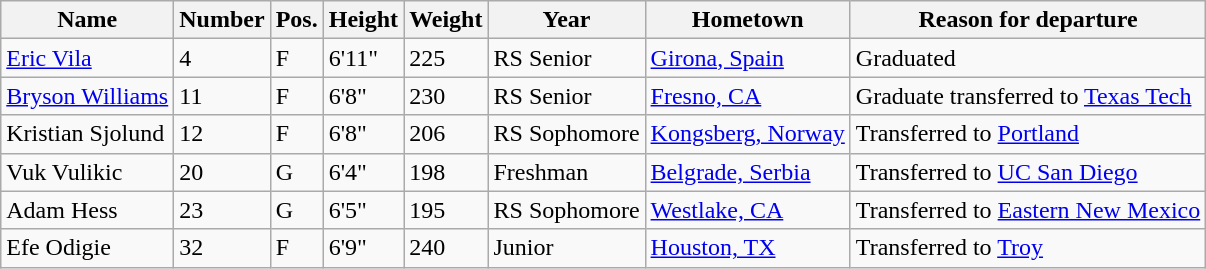<table class="wikitable sortable" border="1">
<tr>
<th>Name</th>
<th>Number</th>
<th>Pos.</th>
<th>Height</th>
<th>Weight</th>
<th>Year</th>
<th>Hometown</th>
<th class="unsortable">Reason for departure</th>
</tr>
<tr>
<td><a href='#'>Eric Vila</a></td>
<td>4</td>
<td>F</td>
<td>6'11"</td>
<td>225</td>
<td>RS Senior</td>
<td><a href='#'>Girona, Spain</a></td>
<td>Graduated</td>
</tr>
<tr>
<td><a href='#'>Bryson Williams</a></td>
<td>11</td>
<td>F</td>
<td>6'8"</td>
<td>230</td>
<td>RS Senior</td>
<td><a href='#'>Fresno, CA</a></td>
<td>Graduate transferred to <a href='#'>Texas Tech</a></td>
</tr>
<tr>
<td>Kristian Sjolund</td>
<td>12</td>
<td>F</td>
<td>6'8"</td>
<td>206</td>
<td>RS Sophomore</td>
<td><a href='#'>Kongsberg, Norway</a></td>
<td>Transferred to <a href='#'>Portland</a></td>
</tr>
<tr>
<td>Vuk Vulikic</td>
<td>20</td>
<td>G</td>
<td>6'4"</td>
<td>198</td>
<td>Freshman</td>
<td><a href='#'>Belgrade, Serbia</a></td>
<td>Transferred to <a href='#'>UC San Diego</a></td>
</tr>
<tr>
<td>Adam Hess</td>
<td>23</td>
<td>G</td>
<td>6'5"</td>
<td>195</td>
<td>RS Sophomore</td>
<td><a href='#'>Westlake, CA</a></td>
<td>Transferred to <a href='#'>Eastern New Mexico</a></td>
</tr>
<tr>
<td>Efe Odigie</td>
<td>32</td>
<td>F</td>
<td>6'9"</td>
<td>240</td>
<td>Junior</td>
<td><a href='#'>Houston, TX</a></td>
<td>Transferred to <a href='#'>Troy</a></td>
</tr>
</table>
